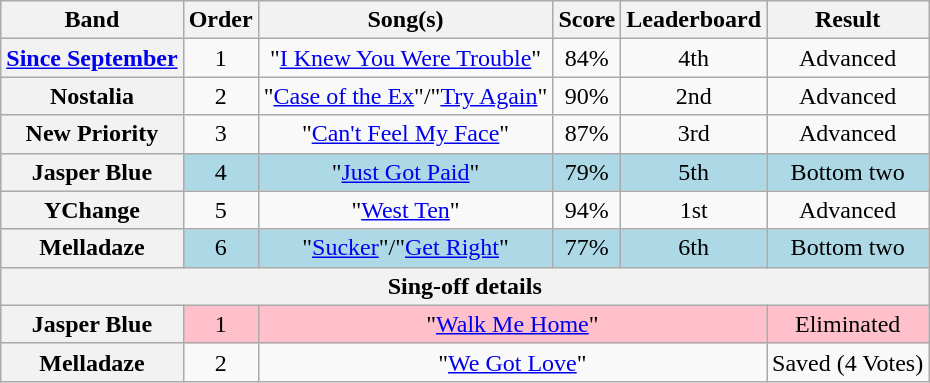<table class="wikitable plainrowheaders" style="text-align:center;">
<tr>
<th scope="col">Band</th>
<th scope="col">Order</th>
<th scope="col">Song(s)</th>
<th scope="col">Score</th>
<th scope="col">Leaderboard</th>
<th scope="col">Result</th>
</tr>
<tr>
<th scope="row"><a href='#'>Since September</a></th>
<td>1</td>
<td>"<a href='#'>I Knew You Were Trouble</a>"</td>
<td>84%</td>
<td>4th</td>
<td>Advanced</td>
</tr>
<tr>
<th scope="row">Nostalia</th>
<td>2</td>
<td>"<a href='#'>Case of the Ex</a>"/"<a href='#'>Try Again</a>"</td>
<td>90%</td>
<td>2nd</td>
<td>Advanced</td>
</tr>
<tr>
<th scope="row">New Priority</th>
<td>3</td>
<td>"<a href='#'>Can't Feel My Face</a>"</td>
<td>87%</td>
<td>3rd</td>
<td>Advanced</td>
</tr>
<tr style="background:lightblue;">
<th scope="row">Jasper Blue</th>
<td>4</td>
<td>"<a href='#'>Just Got Paid</a>"</td>
<td>79%</td>
<td>5th</td>
<td>Bottom two</td>
</tr>
<tr>
<th scope="row">YChange</th>
<td>5</td>
<td>"<a href='#'>West Ten</a>"</td>
<td>94%</td>
<td>1st</td>
<td>Advanced</td>
</tr>
<tr style="background:lightblue;">
<th scope="row">Melladaze</th>
<td>6</td>
<td>"<a href='#'>Sucker</a>"/"<a href='#'>Get Right</a>"</td>
<td>77%</td>
<td>6th</td>
<td>Bottom two</td>
</tr>
<tr>
<th colspan="6">Sing-off details</th>
</tr>
<tr style="background:pink;">
<th scope="row">Jasper Blue</th>
<td>1</td>
<td colspan="3">"<a href='#'>Walk Me Home</a>"</td>
<td>Eliminated</td>
</tr>
<tr>
<th scope="row">Melladaze</th>
<td>2</td>
<td colspan="3">"<a href='#'>We Got Love</a>"</td>
<td>Saved (4 Votes)</td>
</tr>
</table>
